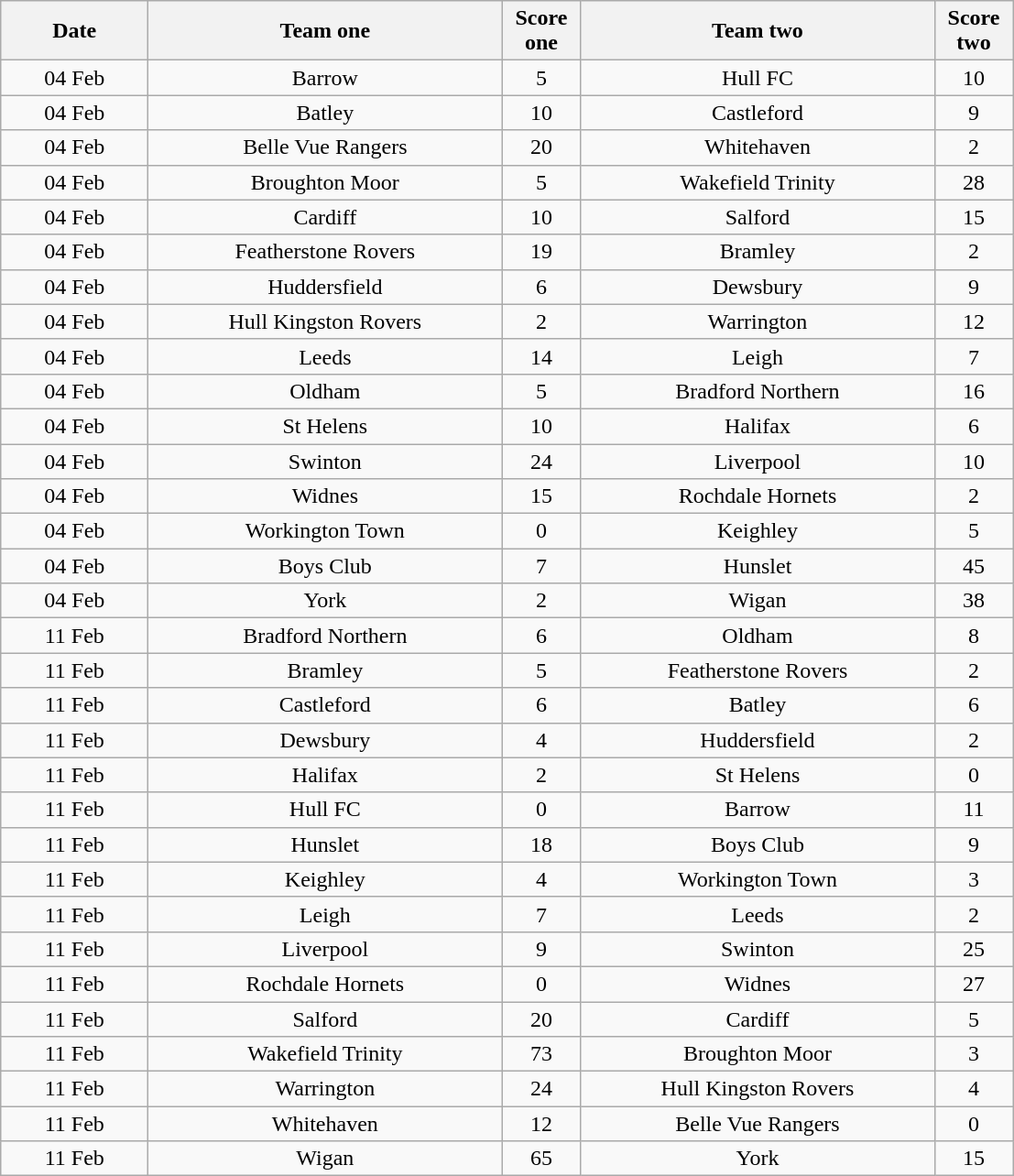<table class="wikitable" style="text-align: center">
<tr>
<th width=100>Date</th>
<th width=250>Team one</th>
<th width=50>Score one</th>
<th width=250>Team two</th>
<th width=50>Score two</th>
</tr>
<tr>
<td>04 Feb</td>
<td>Barrow</td>
<td>5</td>
<td>Hull FC</td>
<td>10</td>
</tr>
<tr>
<td>04 Feb</td>
<td>Batley</td>
<td>10</td>
<td>Castleford</td>
<td>9</td>
</tr>
<tr>
<td>04 Feb</td>
<td>Belle Vue Rangers</td>
<td>20</td>
<td>Whitehaven</td>
<td>2</td>
</tr>
<tr>
<td>04 Feb</td>
<td>Broughton Moor</td>
<td>5</td>
<td>Wakefield Trinity</td>
<td>28</td>
</tr>
<tr>
<td>04 Feb</td>
<td>Cardiff</td>
<td>10</td>
<td>Salford</td>
<td>15</td>
</tr>
<tr>
<td>04 Feb</td>
<td>Featherstone Rovers</td>
<td>19</td>
<td>Bramley</td>
<td>2</td>
</tr>
<tr>
<td>04 Feb</td>
<td>Huddersfield</td>
<td>6</td>
<td>Dewsbury</td>
<td>9</td>
</tr>
<tr>
<td>04 Feb</td>
<td>Hull Kingston Rovers</td>
<td>2</td>
<td>Warrington</td>
<td>12</td>
</tr>
<tr>
<td>04 Feb</td>
<td>Leeds</td>
<td>14</td>
<td>Leigh</td>
<td>7</td>
</tr>
<tr>
<td>04 Feb</td>
<td>Oldham</td>
<td>5</td>
<td>Bradford Northern</td>
<td>16</td>
</tr>
<tr>
<td>04 Feb</td>
<td>St Helens</td>
<td>10</td>
<td>Halifax</td>
<td>6</td>
</tr>
<tr>
<td>04 Feb</td>
<td>Swinton</td>
<td>24</td>
<td>Liverpool</td>
<td>10</td>
</tr>
<tr>
<td>04 Feb</td>
<td>Widnes</td>
<td>15</td>
<td>Rochdale Hornets</td>
<td>2</td>
</tr>
<tr>
<td>04 Feb</td>
<td>Workington Town</td>
<td>0</td>
<td>Keighley</td>
<td>5</td>
</tr>
<tr>
<td>04 Feb</td>
<td>Boys Club</td>
<td>7</td>
<td>Hunslet</td>
<td>45</td>
</tr>
<tr>
<td>04 Feb</td>
<td>York</td>
<td>2</td>
<td>Wigan</td>
<td>38</td>
</tr>
<tr>
<td>11 Feb</td>
<td>Bradford Northern</td>
<td>6</td>
<td>Oldham</td>
<td>8</td>
</tr>
<tr>
<td>11 Feb</td>
<td>Bramley</td>
<td>5</td>
<td>Featherstone Rovers</td>
<td>2</td>
</tr>
<tr>
<td>11 Feb</td>
<td>Castleford</td>
<td>6</td>
<td>Batley</td>
<td>6</td>
</tr>
<tr>
<td>11 Feb</td>
<td>Dewsbury</td>
<td>4</td>
<td>Huddersfield</td>
<td>2</td>
</tr>
<tr>
<td>11 Feb</td>
<td>Halifax</td>
<td>2</td>
<td>St Helens</td>
<td>0</td>
</tr>
<tr>
<td>11 Feb</td>
<td>Hull FC</td>
<td>0</td>
<td>Barrow</td>
<td>11</td>
</tr>
<tr>
<td>11 Feb</td>
<td>Hunslet</td>
<td>18</td>
<td>Boys Club</td>
<td>9</td>
</tr>
<tr>
<td>11 Feb</td>
<td>Keighley</td>
<td>4</td>
<td>Workington Town</td>
<td>3</td>
</tr>
<tr>
<td>11 Feb</td>
<td>Leigh</td>
<td>7</td>
<td>Leeds</td>
<td>2</td>
</tr>
<tr>
<td>11 Feb</td>
<td>Liverpool</td>
<td>9</td>
<td>Swinton</td>
<td>25</td>
</tr>
<tr>
<td>11 Feb</td>
<td>Rochdale Hornets</td>
<td>0</td>
<td>Widnes</td>
<td>27</td>
</tr>
<tr>
<td>11 Feb</td>
<td>Salford</td>
<td>20</td>
<td>Cardiff</td>
<td>5</td>
</tr>
<tr>
<td>11 Feb</td>
<td>Wakefield Trinity</td>
<td>73</td>
<td>Broughton Moor</td>
<td>3</td>
</tr>
<tr>
<td>11 Feb</td>
<td>Warrington</td>
<td>24</td>
<td>Hull Kingston Rovers</td>
<td>4</td>
</tr>
<tr>
<td>11 Feb</td>
<td>Whitehaven</td>
<td>12</td>
<td>Belle Vue Rangers</td>
<td>0</td>
</tr>
<tr>
<td>11 Feb</td>
<td>Wigan</td>
<td>65</td>
<td>York</td>
<td>15</td>
</tr>
</table>
